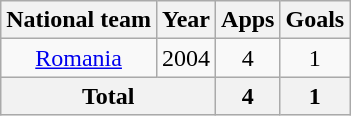<table class="wikitable" style="text-align: center;">
<tr>
<th>National team</th>
<th>Year</th>
<th>Apps</th>
<th>Goals</th>
</tr>
<tr>
<td rowspan="1"><a href='#'>Romania</a></td>
<td>2004</td>
<td>4</td>
<td>1</td>
</tr>
<tr>
<th colspan="2">Total</th>
<th>4</th>
<th>1</th>
</tr>
</table>
